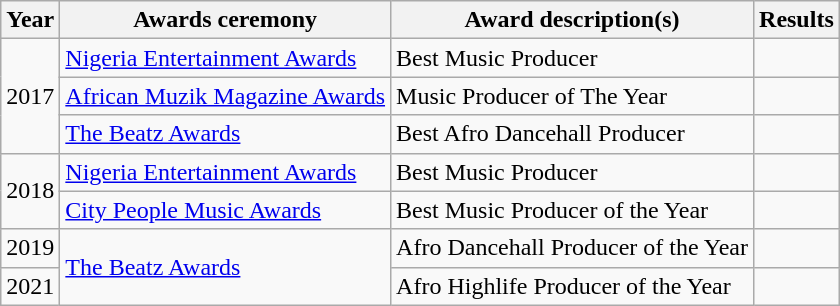<table class="wikitable">
<tr>
<th>Year</th>
<th>Awards ceremony</th>
<th>Award description(s)</th>
<th>Results</th>
</tr>
<tr>
<td rowspan="3">2017</td>
<td><a href='#'>Nigeria Entertainment Awards</a></td>
<td>Best Music Producer</td>
<td></td>
</tr>
<tr>
<td><a href='#'>African Muzik Magazine Awards</a></td>
<td>Music Producer of The Year</td>
<td></td>
</tr>
<tr>
<td><a href='#'>The Beatz Awards</a></td>
<td>Best Afro Dancehall Producer</td>
<td></td>
</tr>
<tr>
<td rowspan="2">2018</td>
<td><a href='#'>Nigeria Entertainment Awards</a></td>
<td>Best Music Producer</td>
<td></td>
</tr>
<tr>
<td><a href='#'>City People Music Awards</a></td>
<td>Best Music Producer of the Year</td>
<td></td>
</tr>
<tr>
<td>2019</td>
<td rowspan="2"><a href='#'>The Beatz Awards</a></td>
<td>Afro Dancehall Producer of the Year</td>
<td></td>
</tr>
<tr>
<td>2021</td>
<td>Afro Highlife Producer of the Year</td>
<td></td>
</tr>
</table>
